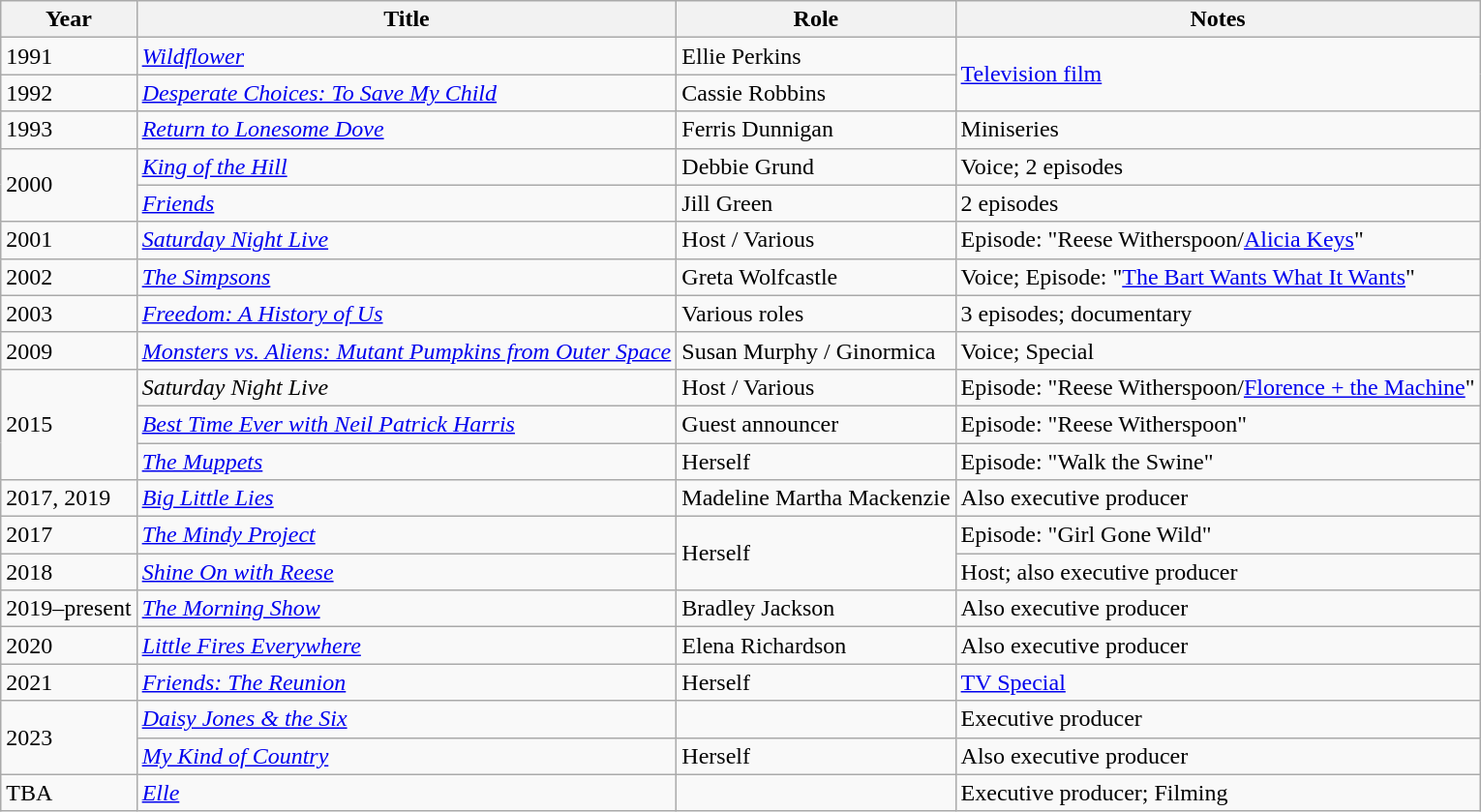<table class="wikitable sortable">
<tr>
<th>Year</th>
<th>Title</th>
<th>Role</th>
<th class="unsortable">Notes</th>
</tr>
<tr>
<td>1991</td>
<td><em><a href='#'>Wildflower</a></em></td>
<td>Ellie Perkins</td>
<td rowspan="2"><a href='#'>Television film</a></td>
</tr>
<tr>
<td>1992</td>
<td><em><a href='#'>Desperate Choices: To Save My Child</a></em></td>
<td>Cassie Robbins</td>
</tr>
<tr>
<td>1993</td>
<td><em><a href='#'>Return to Lonesome Dove</a></em></td>
<td>Ferris Dunnigan</td>
<td>Miniseries</td>
</tr>
<tr>
<td rowspan=2>2000</td>
<td><em><a href='#'>King of the Hill</a></em></td>
<td>Debbie Grund</td>
<td>Voice; 2 episodes</td>
</tr>
<tr>
<td><em><a href='#'>Friends</a></em></td>
<td>Jill Green</td>
<td>2 episodes</td>
</tr>
<tr>
<td>2001</td>
<td><em><a href='#'>Saturday Night Live</a></em></td>
<td>Host / Various</td>
<td>Episode: "Reese Witherspoon/<a href='#'>Alicia Keys</a>"</td>
</tr>
<tr>
<td>2002</td>
<td><em><a href='#'>The Simpsons</a></em></td>
<td>Greta Wolfcastle</td>
<td>Voice; Episode: "<a href='#'>The Bart Wants What It Wants</a>"</td>
</tr>
<tr>
<td>2003</td>
<td><em><a href='#'>Freedom: A History of Us</a></em></td>
<td>Various roles</td>
<td>3 episodes; documentary</td>
</tr>
<tr>
<td>2009</td>
<td><em><a href='#'>Monsters vs. Aliens: Mutant Pumpkins from Outer Space</a></em></td>
<td>Susan Murphy / Ginormica</td>
<td>Voice; Special</td>
</tr>
<tr>
<td rowspan="3">2015</td>
<td><em>Saturday Night Live</em></td>
<td>Host / Various</td>
<td>Episode: "Reese Witherspoon/<a href='#'>Florence + the Machine</a>"</td>
</tr>
<tr>
<td><em><a href='#'>Best Time Ever with Neil Patrick Harris</a></em></td>
<td>Guest announcer</td>
<td>Episode: "Reese Witherspoon"</td>
</tr>
<tr>
<td><em><a href='#'>The Muppets</a></em></td>
<td>Herself</td>
<td>Episode: "Walk the Swine"</td>
</tr>
<tr>
<td>2017, 2019</td>
<td><em><a href='#'>Big Little Lies</a></em></td>
<td>Madeline Martha Mackenzie</td>
<td>Also executive producer</td>
</tr>
<tr>
<td>2017</td>
<td><em><a href='#'>The Mindy Project</a></em></td>
<td rowspan=2>Herself</td>
<td>Episode: "Girl Gone Wild"</td>
</tr>
<tr>
<td>2018</td>
<td><em><a href='#'>Shine On with Reese</a></em></td>
<td>Host; also executive producer</td>
</tr>
<tr>
<td>2019–present</td>
<td><em><a href='#'>The Morning Show</a></em></td>
<td>Bradley Jackson</td>
<td>Also executive producer</td>
</tr>
<tr>
<td>2020</td>
<td><em><a href='#'>Little Fires Everywhere</a></em></td>
<td>Elena Richardson</td>
<td>Also executive producer</td>
</tr>
<tr>
<td>2021</td>
<td><em><a href='#'>Friends: The Reunion</a></em></td>
<td>Herself</td>
<td><a href='#'>TV Special</a></td>
</tr>
<tr>
<td rowspan="2">2023</td>
<td><em><a href='#'>Daisy Jones & the Six</a></em></td>
<td></td>
<td>Executive producer</td>
</tr>
<tr>
<td><em><a href='#'>My Kind of Country</a></em></td>
<td>Herself</td>
<td>Also executive producer</td>
</tr>
<tr>
<td>TBA</td>
<td><em><a href='#'>Elle</a></em></td>
<td></td>
<td>Executive producer; Filming</td>
</tr>
</table>
